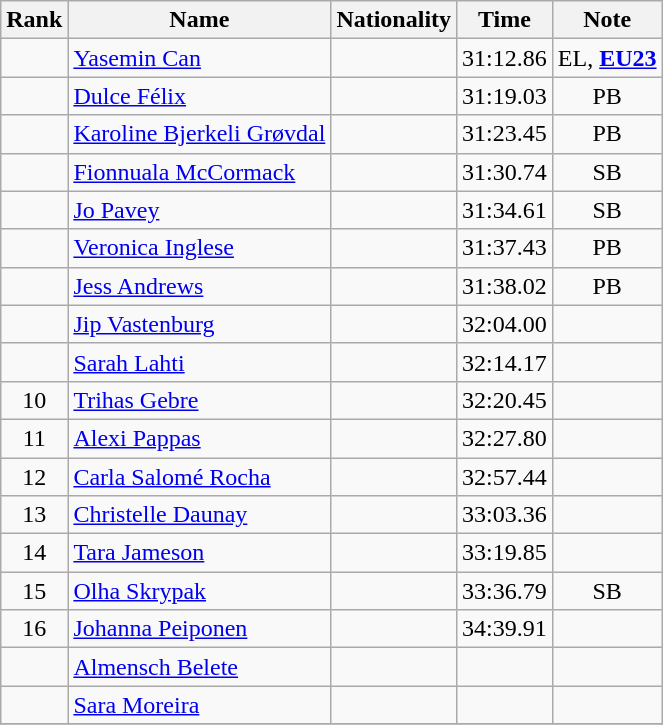<table class="wikitable sortable" style="text-align:center">
<tr>
<th>Rank</th>
<th>Name</th>
<th>Nationality</th>
<th>Time</th>
<th>Note</th>
</tr>
<tr>
<td></td>
<td align=left><a href='#'>Yasemin Can</a></td>
<td align=left></td>
<td>31:12.86</td>
<td>EL, <strong><a href='#'>EU23</a></strong></td>
</tr>
<tr>
<td></td>
<td align=left><a href='#'>Dulce Félix</a></td>
<td align=left></td>
<td>31:19.03</td>
<td>PB</td>
</tr>
<tr>
<td></td>
<td align=left><a href='#'>Karoline Bjerkeli Grøvdal</a></td>
<td align=left></td>
<td>31:23.45</td>
<td>PB</td>
</tr>
<tr>
<td></td>
<td align=left><a href='#'>Fionnuala McCormack</a></td>
<td align=left></td>
<td>31:30.74</td>
<td>SB</td>
</tr>
<tr>
<td></td>
<td align=left><a href='#'>Jo Pavey</a></td>
<td align=left></td>
<td>31:34.61</td>
<td>SB</td>
</tr>
<tr>
<td></td>
<td align=left><a href='#'>Veronica Inglese</a></td>
<td align=left></td>
<td>31:37.43</td>
<td>PB</td>
</tr>
<tr>
<td></td>
<td align=left><a href='#'>Jess Andrews</a></td>
<td align=left></td>
<td>31:38.02</td>
<td>PB</td>
</tr>
<tr>
<td></td>
<td align=left><a href='#'>Jip Vastenburg</a></td>
<td align=left></td>
<td>32:04.00</td>
<td></td>
</tr>
<tr>
<td></td>
<td align=left><a href='#'>Sarah Lahti</a></td>
<td align=left></td>
<td>32:14.17</td>
<td></td>
</tr>
<tr>
<td>10</td>
<td align=left><a href='#'>Trihas Gebre</a></td>
<td align=left></td>
<td>32:20.45</td>
<td></td>
</tr>
<tr>
<td>11</td>
<td align=left><a href='#'>Alexi Pappas</a></td>
<td align=left></td>
<td>32:27.80</td>
<td></td>
</tr>
<tr>
<td>12</td>
<td align=left><a href='#'>Carla Salomé Rocha</a></td>
<td align=left></td>
<td>32:57.44</td>
<td></td>
</tr>
<tr>
<td>13</td>
<td align=left><a href='#'>Christelle Daunay</a></td>
<td align=left></td>
<td>33:03.36</td>
<td></td>
</tr>
<tr>
<td>14</td>
<td align=left><a href='#'>Tara Jameson</a></td>
<td align=left></td>
<td>33:19.85</td>
<td></td>
</tr>
<tr>
<td>15</td>
<td align=left><a href='#'>Olha Skrypak</a></td>
<td align=left></td>
<td>33:36.79</td>
<td>SB</td>
</tr>
<tr>
<td>16</td>
<td align=left><a href='#'>Johanna Peiponen</a></td>
<td align=left></td>
<td>34:39.91</td>
<td></td>
</tr>
<tr>
<td></td>
<td align=left><a href='#'>Almensch Belete</a></td>
<td align=left></td>
<td></td>
<td></td>
</tr>
<tr>
<td></td>
<td align=left><a href='#'>Sara Moreira</a></td>
<td align=left></td>
<td></td>
<td></td>
</tr>
<tr>
</tr>
</table>
